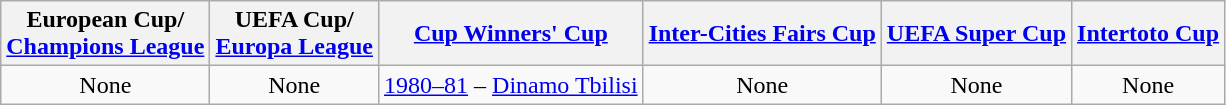<table class="wikitable" style="text-align: center;">
<tr>
<th>European Cup/<br><a href='#'>Champions League</a></th>
<th>UEFA Cup/<br><a href='#'>Europa League</a></th>
<th><a href='#'>Cup Winners' Cup</a></th>
<th><a href='#'>Inter-Cities Fairs Cup</a></th>
<th><a href='#'>UEFA Super Cup</a></th>
<th><a href='#'>Intertoto Cup</a></th>
</tr>
<tr>
<td>None</td>
<td>None</td>
<td><a href='#'>1980–81</a> – <a href='#'>Dinamo Tbilisi</a></td>
<td>None</td>
<td>None</td>
<td>None</td>
</tr>
</table>
